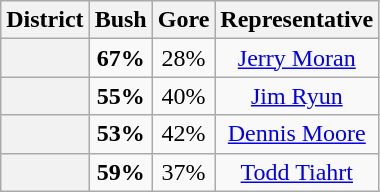<table class="wikitable sortable">
<tr>
<th>District</th>
<th>Bush</th>
<th>Gore</th>
<th>Representative</th>
</tr>
<tr align=center>
<th></th>
<td><strong>67%</strong></td>
<td>28%</td>
<td><a href='#'>Jerry Moran</a></td>
</tr>
<tr align=center>
<th></th>
<td><strong>55%</strong></td>
<td>40%</td>
<td><a href='#'>Jim Ryun</a></td>
</tr>
<tr align=center>
<th></th>
<td><strong>53%</strong></td>
<td>42%</td>
<td><a href='#'>Dennis Moore</a></td>
</tr>
<tr align=center>
<th></th>
<td><strong>59%</strong></td>
<td>37%</td>
<td><a href='#'>Todd Tiahrt</a></td>
</tr>
</table>
